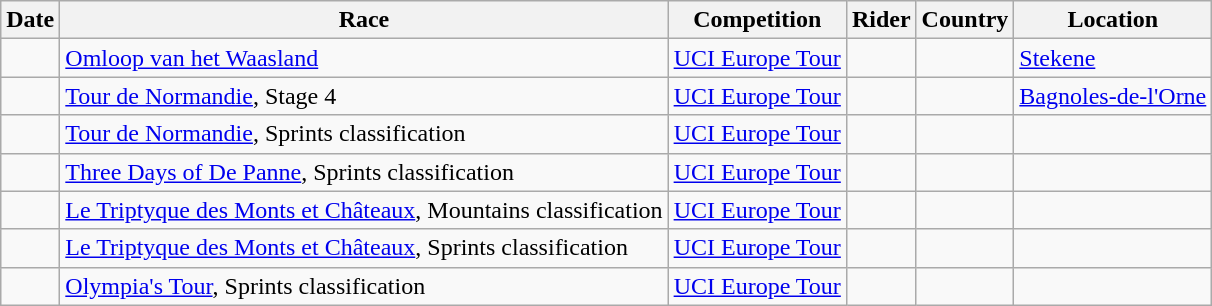<table class="wikitable sortable">
<tr>
<th>Date</th>
<th>Race</th>
<th>Competition</th>
<th>Rider</th>
<th>Country</th>
<th>Location</th>
</tr>
<tr>
<td></td>
<td><a href='#'>Omloop van het Waasland</a></td>
<td><a href='#'>UCI Europe Tour</a></td>
<td></td>
<td></td>
<td><a href='#'>Stekene</a></td>
</tr>
<tr>
<td></td>
<td><a href='#'>Tour de Normandie</a>, Stage 4</td>
<td><a href='#'>UCI Europe Tour</a></td>
<td></td>
<td></td>
<td><a href='#'>Bagnoles-de-l'Orne</a></td>
</tr>
<tr>
<td></td>
<td><a href='#'>Tour de Normandie</a>, Sprints classification</td>
<td><a href='#'>UCI Europe Tour</a></td>
<td></td>
<td></td>
<td></td>
</tr>
<tr>
<td></td>
<td><a href='#'>Three Days of De Panne</a>, Sprints classification</td>
<td><a href='#'>UCI Europe Tour</a></td>
<td></td>
<td></td>
<td></td>
</tr>
<tr>
<td></td>
<td><a href='#'>Le Triptyque des Monts et Châteaux</a>, Mountains classification</td>
<td><a href='#'>UCI Europe Tour</a></td>
<td></td>
<td></td>
<td></td>
</tr>
<tr>
<td></td>
<td><a href='#'>Le Triptyque des Monts et Châteaux</a>, Sprints classification</td>
<td><a href='#'>UCI Europe Tour</a></td>
<td></td>
<td></td>
<td></td>
</tr>
<tr>
<td></td>
<td><a href='#'>Olympia's Tour</a>, Sprints classification</td>
<td><a href='#'>UCI Europe Tour</a></td>
<td></td>
<td></td>
<td></td>
</tr>
</table>
